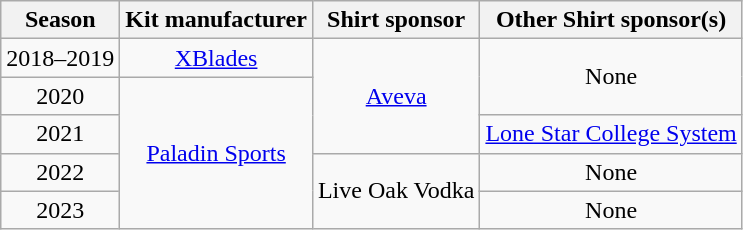<table class="wikitable" style="text-align: center">
<tr>
<th>Season</th>
<th>Kit manufacturer</th>
<th>Shirt sponsor</th>
<th>Other Shirt sponsor(s)</th>
</tr>
<tr>
<td>2018–2019</td>
<td><a href='#'>XBlades</a></td>
<td rowspan="3"><a href='#'>Aveva</a></td>
<td rowspan="2">None</td>
</tr>
<tr>
<td>2020</td>
<td rowspan="4"><a href='#'>Paladin Sports</a></td>
</tr>
<tr>
<td>2021</td>
<td><a href='#'>Lone Star College System</a></td>
</tr>
<tr>
<td>2022</td>
<td rowspan="2">Live Oak Vodka</td>
<td>None</td>
</tr>
<tr>
<td>2023</td>
<td>None</td>
</tr>
</table>
